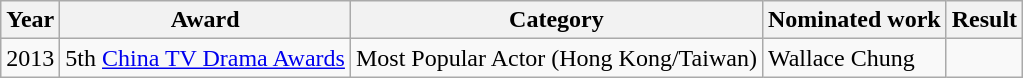<table class="wikitable">
<tr>
<th>Year</th>
<th>Award</th>
<th>Category</th>
<th>Nominated work</th>
<th>Result</th>
</tr>
<tr>
<td>2013</td>
<td>5th <a href='#'>China TV Drama Awards</a></td>
<td>Most Popular Actor (Hong Kong/Taiwan)</td>
<td>Wallace Chung</td>
<td></td>
</tr>
</table>
